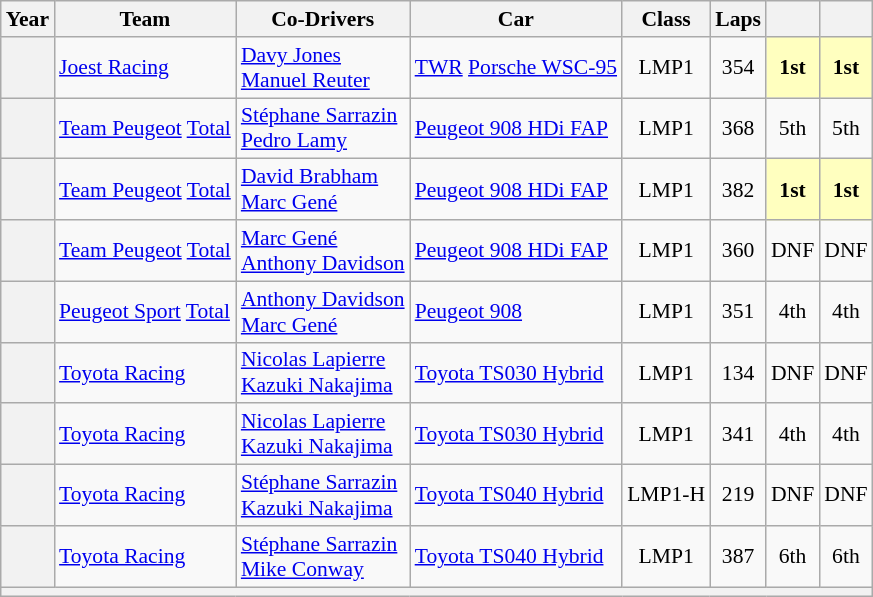<table class="wikitable" style="text-align:center; font-size:90%">
<tr>
<th>Year</th>
<th>Team</th>
<th>Co-Drivers</th>
<th>Car</th>
<th>Class</th>
<th>Laps</th>
<th></th>
<th></th>
</tr>
<tr>
<th></th>
<td align="left"> <a href='#'>Joest Racing</a></td>
<td align="left"> <a href='#'>Davy Jones</a><br> <a href='#'>Manuel Reuter</a></td>
<td align="left" nowrap><a href='#'>TWR</a> <a href='#'>Porsche WSC-95</a></td>
<td>LMP1</td>
<td>354</td>
<td style="background:#FFFFBF;"><strong>1st</strong></td>
<td style="background:#FFFFBF;"><strong>1st</strong></td>
</tr>
<tr>
<th></th>
<td align="left"> <a href='#'>Team Peugeot</a> <a href='#'>Total</a></td>
<td align="left"> <a href='#'>Stéphane Sarrazin</a><br> <a href='#'>Pedro Lamy</a></td>
<td align="left"><a href='#'>Peugeot 908 HDi FAP</a></td>
<td>LMP1</td>
<td>368</td>
<td>5th</td>
<td>5th</td>
</tr>
<tr>
<th></th>
<td align="left"> <a href='#'>Team Peugeot</a> <a href='#'>Total</a></td>
<td align="left"> <a href='#'>David Brabham</a><br> <a href='#'>Marc Gené</a></td>
<td align="left"><a href='#'>Peugeot 908 HDi FAP</a></td>
<td>LMP1</td>
<td>382</td>
<td style="background:#FFFFBF;"><strong>1st</strong></td>
<td style="background:#FFFFBF;"><strong>1st</strong></td>
</tr>
<tr>
<th></th>
<td align="left"> <a href='#'>Team Peugeot</a> <a href='#'>Total</a></td>
<td align="left"> <a href='#'>Marc Gené</a><br> <a href='#'>Anthony Davidson</a></td>
<td align="left"><a href='#'>Peugeot 908 HDi FAP</a></td>
<td>LMP1</td>
<td>360</td>
<td>DNF</td>
<td>DNF</td>
</tr>
<tr>
<th></th>
<td align="left"> <a href='#'>Peugeot Sport</a> <a href='#'>Total</a></td>
<td align="left"> <a href='#'>Anthony Davidson</a><br> <a href='#'>Marc Gené</a></td>
<td align="left"><a href='#'>Peugeot 908</a></td>
<td>LMP1</td>
<td>351</td>
<td>4th</td>
<td>4th</td>
</tr>
<tr>
<th></th>
<td align="left"> <a href='#'>Toyota Racing</a></td>
<td align="left"> <a href='#'>Nicolas Lapierre</a><br> <a href='#'>Kazuki Nakajima</a></td>
<td align="left"><a href='#'>Toyota TS030 Hybrid</a></td>
<td>LMP1</td>
<td>134</td>
<td>DNF</td>
<td>DNF</td>
</tr>
<tr>
<th></th>
<td align="left"> <a href='#'>Toyota Racing</a></td>
<td align="left"> <a href='#'>Nicolas Lapierre</a><br> <a href='#'>Kazuki Nakajima</a></td>
<td align="left"><a href='#'>Toyota TS030 Hybrid</a></td>
<td>LMP1</td>
<td>341</td>
<td>4th</td>
<td>4th</td>
</tr>
<tr>
<th></th>
<td align="left" nowrap> <a href='#'>Toyota Racing</a></td>
<td align="left"> <a href='#'>Stéphane Sarrazin</a><br> <a href='#'>Kazuki Nakajima</a></td>
<td align="left"><a href='#'>Toyota TS040 Hybrid</a></td>
<td>LMP1-H</td>
<td>219</td>
<td>DNF</td>
<td>DNF</td>
</tr>
<tr>
<th></th>
<td align="left"> <a href='#'>Toyota Racing</a></td>
<td align="left"> <a href='#'>Stéphane Sarrazin</a><br> <a href='#'>Mike Conway</a></td>
<td align="left"><a href='#'>Toyota TS040 Hybrid</a></td>
<td>LMP1</td>
<td>387</td>
<td>6th</td>
<td>6th</td>
</tr>
<tr>
<th colspan="8"></th>
</tr>
</table>
